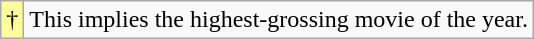<table class="wikitable">
<tr>
<td style="background-color:#FFFF99">†</td>
<td>This implies the highest-grossing movie of the year.</td>
</tr>
</table>
